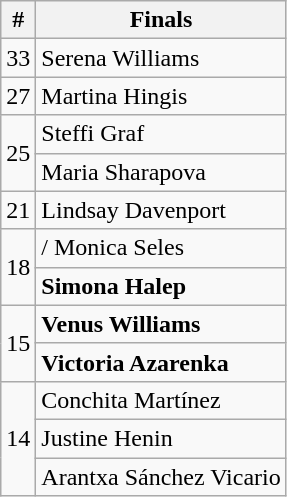<table class="wikitable">
<tr>
<th>#</th>
<th>Finals</th>
</tr>
<tr>
<td>33</td>
<td> Serena Williams</td>
</tr>
<tr>
<td>27</td>
<td> Martina Hingis</td>
</tr>
<tr>
<td rowspan=2>25</td>
<td> Steffi Graf</td>
</tr>
<tr>
<td> Maria Sharapova</td>
</tr>
<tr>
<td>21</td>
<td> Lindsay Davenport</td>
</tr>
<tr>
<td rowspan=2>18</td>
<td>/ Monica Seles</td>
</tr>
<tr>
<td> <strong>Simona Halep</strong></td>
</tr>
<tr>
<td rowspan=2>15</td>
<td> <strong>Venus Williams</strong></td>
</tr>
<tr>
<td> <strong>Victoria Azarenka</strong></td>
</tr>
<tr>
<td rowspan=3>14</td>
<td> Conchita Martínez</td>
</tr>
<tr>
<td> Justine Henin</td>
</tr>
<tr>
<td> Arantxa Sánchez Vicario</td>
</tr>
</table>
